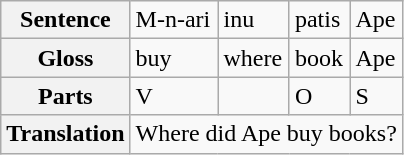<table class="wikitable">
<tr>
<th>Sentence</th>
<td>M-n-ari</td>
<td>inu</td>
<td>patis</td>
<td>Ape</td>
</tr>
<tr>
<th>Gloss</th>
<td>buy</td>
<td>where</td>
<td>book</td>
<td>Ape</td>
</tr>
<tr>
<th>Parts</th>
<td>V</td>
<td></td>
<td>O</td>
<td>S</td>
</tr>
<tr>
<th>Translation</th>
<td colspan="4">Where did Ape buy books?</td>
</tr>
</table>
